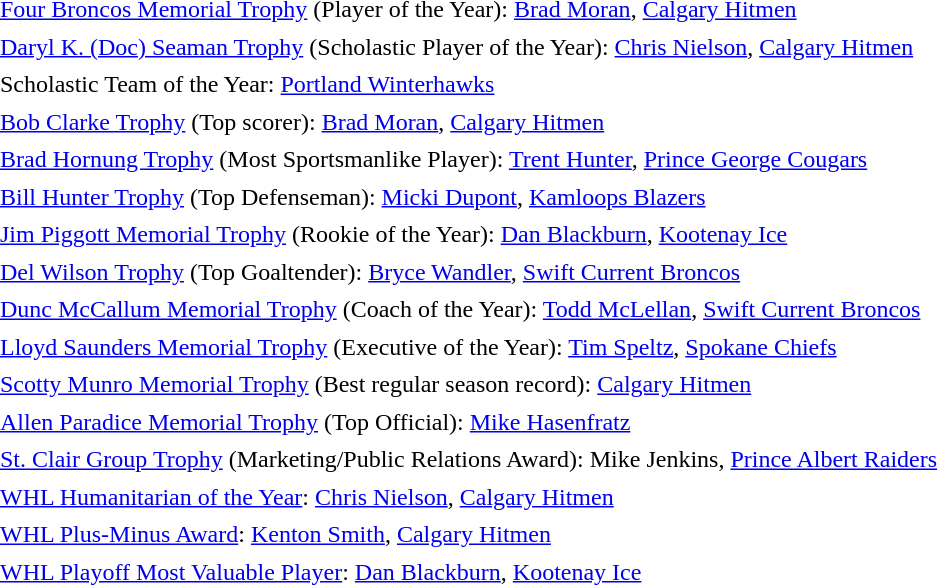<table cellpadding="3" cellspacing="1">
<tr>
<td><a href='#'>Four Broncos Memorial Trophy</a> (Player of the Year): <a href='#'>Brad Moran</a>, <a href='#'>Calgary Hitmen</a></td>
</tr>
<tr>
<td><a href='#'>Daryl K. (Doc) Seaman Trophy</a> (Scholastic Player of the Year): <a href='#'>Chris Nielson</a>, <a href='#'>Calgary Hitmen</a></td>
</tr>
<tr>
<td>Scholastic Team of the Year: <a href='#'>Portland Winterhawks</a></td>
</tr>
<tr>
<td><a href='#'>Bob Clarke Trophy</a> (Top scorer): <a href='#'>Brad Moran</a>, <a href='#'>Calgary Hitmen</a></td>
</tr>
<tr>
<td><a href='#'>Brad Hornung Trophy</a> (Most Sportsmanlike Player): <a href='#'>Trent Hunter</a>, <a href='#'>Prince George Cougars</a></td>
</tr>
<tr>
<td><a href='#'>Bill Hunter Trophy</a> (Top Defenseman): <a href='#'>Micki Dupont</a>, <a href='#'>Kamloops Blazers</a></td>
</tr>
<tr>
<td><a href='#'>Jim Piggott Memorial Trophy</a> (Rookie of the Year): <a href='#'>Dan Blackburn</a>, <a href='#'>Kootenay Ice</a></td>
</tr>
<tr>
<td><a href='#'>Del Wilson Trophy</a> (Top Goaltender): <a href='#'>Bryce Wandler</a>, <a href='#'>Swift Current Broncos</a></td>
</tr>
<tr>
<td><a href='#'>Dunc McCallum Memorial Trophy</a> (Coach of the Year): <a href='#'>Todd McLellan</a>, <a href='#'>Swift Current Broncos</a></td>
</tr>
<tr>
<td><a href='#'>Lloyd Saunders Memorial Trophy</a> (Executive of the Year): <a href='#'>Tim Speltz</a>, <a href='#'>Spokane Chiefs</a></td>
</tr>
<tr>
<td><a href='#'>Scotty Munro Memorial Trophy</a> (Best regular season record): <a href='#'>Calgary Hitmen</a></td>
</tr>
<tr>
<td><a href='#'>Allen Paradice Memorial Trophy</a> (Top Official): <a href='#'>Mike Hasenfratz</a></td>
</tr>
<tr>
<td><a href='#'>St. Clair Group Trophy</a> (Marketing/Public Relations Award): Mike Jenkins, <a href='#'>Prince Albert Raiders</a></td>
</tr>
<tr>
<td><a href='#'>WHL Humanitarian of the Year</a>: <a href='#'>Chris Nielson</a>, <a href='#'>Calgary Hitmen</a></td>
</tr>
<tr>
<td><a href='#'>WHL Plus-Minus Award</a>: <a href='#'>Kenton Smith</a>, <a href='#'>Calgary Hitmen</a></td>
</tr>
<tr>
<td><a href='#'>WHL Playoff Most Valuable Player</a>: <a href='#'>Dan Blackburn</a>, <a href='#'>Kootenay Ice</a></td>
</tr>
</table>
